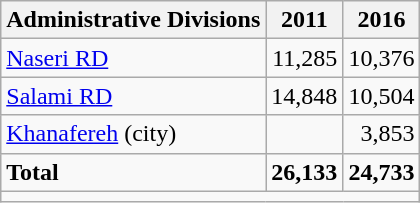<table class="wikitable">
<tr>
<th>Administrative Divisions</th>
<th>2011</th>
<th>2016</th>
</tr>
<tr>
<td><a href='#'>Naseri RD</a></td>
<td style="text-align: right;">11,285</td>
<td style="text-align: right;">10,376</td>
</tr>
<tr>
<td><a href='#'>Salami RD</a></td>
<td style="text-align: right;">14,848</td>
<td style="text-align: right;">10,504</td>
</tr>
<tr>
<td><a href='#'>Khanafereh</a> (city)</td>
<td style="text-align: right;"></td>
<td style="text-align: right;">3,853</td>
</tr>
<tr>
<td><strong>Total</strong></td>
<td style="text-align: right;"><strong>26,133</strong></td>
<td style="text-align: right;"><strong>24,733</strong></td>
</tr>
<tr>
<td colspan=3></td>
</tr>
</table>
